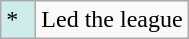<table class="wikitable">
<tr>
<td style="background:#CFECEC; width:1em">*</td>
<td>Led the league</td>
</tr>
</table>
